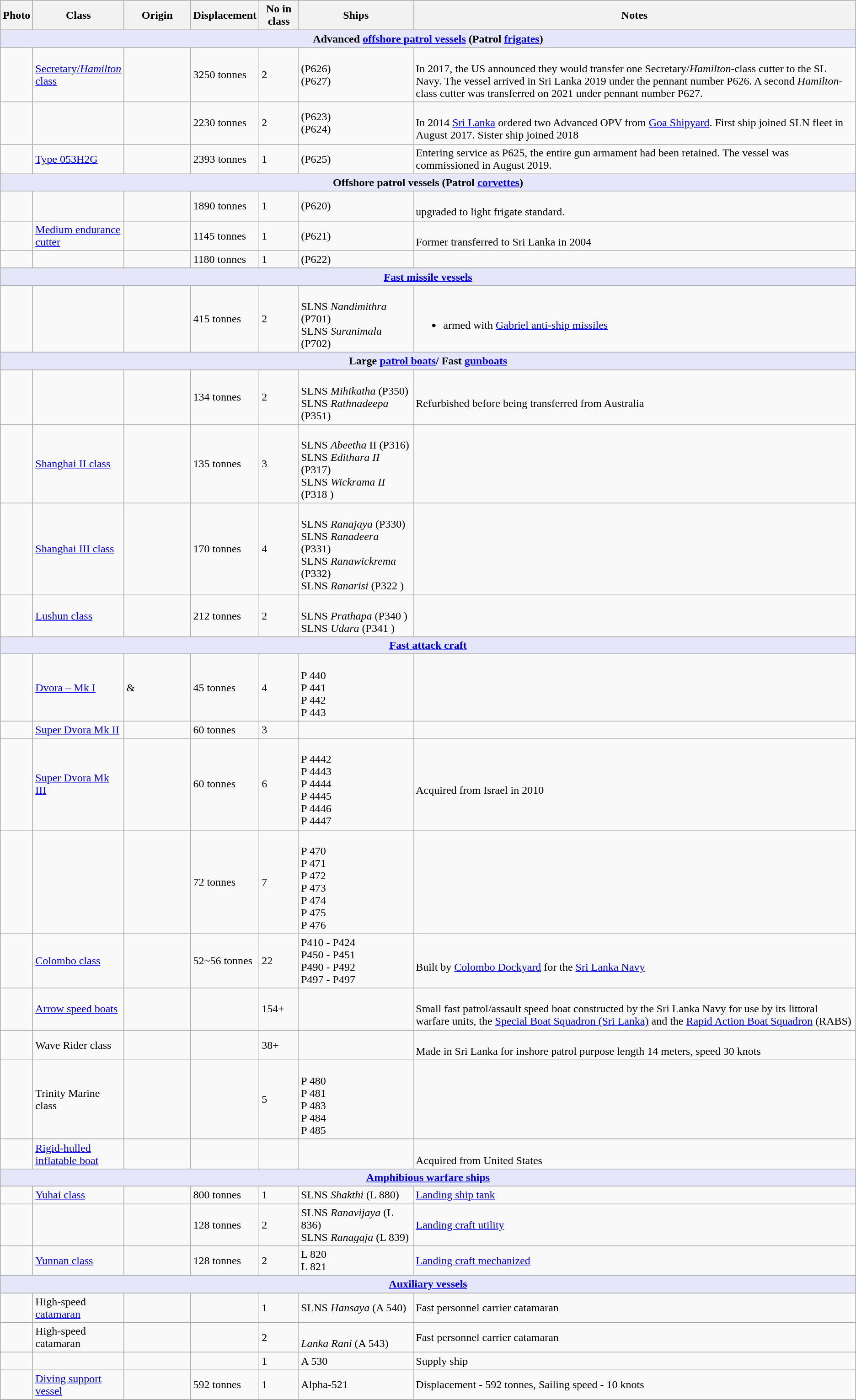<table class="wikitable " border="1" style="border-collapse: collapse;">
<tr bgcolor=lavender>
<th>Photo</th>
<th width=90px>Class</th>
<th width=90px>Origin</th>
<th width=30px>Displacement</th>
<th width=50px>No in class</th>
<th width=160px>Ships</th>
<th>Notes</th>
</tr>
<tr>
<th style="align: center; background: lavender;" colspan="7">Advanced <a href='#'>offshore patrol vessels</a> (Patrol <a href='#'>frigates</a>)</th>
</tr>
<tr>
<td></td>
<td><a href='#'>Secretary/<em>Hamilton</em> class</a></td>
<td></td>
<td>3250 tonnes</td>
<td>2</td>
<td> (P626) <br>  (P627)</td>
<td><br>In 2017, the US announced they would transfer one Secretary/<em>Hamilton</em>-class cutter to the SL Navy. The vessel arrived in Sri Lanka 2019 under the pennant number P626. A second <em>Hamilton</em>-class cutter was transferred on 2021 under pennant number P627.</td>
</tr>
<tr>
<td></td>
<td></td>
<td></td>
<td>2230 tonnes</td>
<td>2</td>
<td> (P623)<br> (P624)</td>
<td><br>In 2014 <a href='#'>Sri Lanka</a> ordered two Advanced OPV from <a href='#'>Goa Shipyard</a>. First ship joined SLN fleet in August 2017. Sister ship joined 2018</td>
</tr>
<tr>
<td></td>
<td><a href='#'>Type 053H2G</a></td>
<td></td>
<td>2393 tonnes</td>
<td>1</td>
<td> (P625)</td>
<td>Entering service as P625, the entire gun armament had been retained. The vessel was commissioned in August 2019.</td>
</tr>
<tr>
<th style="align: center; background: lavender;" colspan="7">Offshore patrol vessels  (Patrol <a href='#'>corvettes</a>)</th>
</tr>
<tr>
<td></td>
<td></td>
<td></td>
<td>1890 tonnes</td>
<td>1</td>
<td> (P620)</td>
<td><br>upgraded to light frigate standard.</td>
</tr>
<tr>
<td></td>
<td><a href='#'>Medium endurance cutter</a></td>
<td></td>
<td>1145 tonnes</td>
<td>1</td>
<td> (P621)</td>
<td><br>Former  transferred to Sri Lanka in 2004</td>
</tr>
<tr>
<td></td>
<td></td>
<td></td>
<td>1180 tonnes</td>
<td>1</td>
<td> (P622)</td>
<td></td>
</tr>
<tr>
</tr>
<tr>
<th style="align: center; background: lavender;" colspan="7"><a href='#'>Fast missile vessels</a></th>
</tr>
<tr>
</tr>
<tr>
<td></td>
<td></td>
<td></td>
<td>415 tonnes</td>
<td>2</td>
<td><br>SLNS <em>Nandimithra</em> (P701)<br>SLNS <em>Suranimala</em> (P702)</td>
<td><br><ul><li>armed with <a href='#'>Gabriel anti-ship missiles</a></li></ul></td>
</tr>
<tr>
<th style="align: center; background: lavender;" colspan="7">Large <a href='#'>patrol boats</a>/ Fast <a href='#'>gunboats</a></th>
</tr>
<tr>
</tr>
<tr>
<td></td>
<td></td>
<td></td>
<td>134 tonnes</td>
<td>2</td>
<td><br>SLNS <em>Mihikatha</em> (P350)<br>SLNS <em>Rathnadeepa</em> (P351)</td>
<td><br>Refurbished before being transferred from Australia </td>
</tr>
<tr>
</tr>
<tr>
<td></td>
<td><a href='#'>Shanghai II class</a></td>
<td></td>
<td>135 tonnes</td>
<td>3</td>
<td><br>SLNS <em>Abeetha</em> II (P316)<br>SLNS <em>Edithara II</em> (P317)<br>SLNS <em>Wickrama II</em> (P318 )</td>
<td></td>
</tr>
<tr>
<td></td>
<td><a href='#'>Shanghai III class</a></td>
<td></td>
<td>170 tonnes</td>
<td>4</td>
<td><br>SLNS <em>Ranajaya</em> (P330)<br>SLNS <em>Ranadeera</em> (P331)<br>SLNS <em>Ranawickrema</em> (P332)<br>SLNS <em>Ranarisi</em> (P322 )</td>
<td></td>
</tr>
<tr>
<td></td>
<td><a href='#'>Lushun class</a></td>
<td></td>
<td>212 tonnes</td>
<td>2</td>
<td><br>SLNS <em>Prathapa</em> (P340 )<br>SLNS <em>Udara</em> (P341 )</td>
<td></td>
</tr>
<tr>
<th style="align: center; background: lavender;" colspan="7"><a href='#'>Fast attack craft</a></th>
</tr>
<tr>
</tr>
<tr>
<td></td>
<td><a href='#'>Dvora – Mk I</a></td>
<td> & </td>
<td>45 tonnes</td>
<td>4</td>
<td><br>P 440<br>P 441<br>P 442<br>P 443</td>
<td></td>
</tr>
<tr>
<td></td>
<td><a href='#'>Super Dvora Mk II</a></td>
<td></td>
<td>60 tonnes</td>
<td>3</td>
<td></td>
<td></td>
</tr>
<tr>
<td></td>
<td><a href='#'>Super Dvora Mk III</a></td>
<td></td>
<td>60 tonnes</td>
<td>6</td>
<td><br>P 4442<br>P 4443<br>P 4444<br>P 4445<br>P 4446<br>P 4447</td>
<td><br>Acquired from Israel in 2010</td>
</tr>
<tr>
<td></td>
<td></td>
<td></td>
<td>72 tonnes</td>
<td>7</td>
<td><br>P 470<br>P 471<br>P 472<br>P 473<br>P 474<br>P 475<br>P 476</td>
<td></td>
</tr>
<tr>
<td></td>
<td><a href='#'>Colombo class</a></td>
<td></td>
<td>52~56 tonnes</td>
<td>22</td>
<td>P410 - P424<br>P450 - P451<br>P490 - P492<br>P497 - P497</td>
<td><br>Built by <a href='#'>Colombo Dockyard</a> for the <a href='#'>Sri Lanka Navy</a></td>
</tr>
<tr>
<td></td>
<td><a href='#'>Arrow speed boats</a></td>
<td></td>
<td></td>
<td>154+</td>
<td></td>
<td><br>Small fast patrol/assault speed boat constructed by the Sri Lanka Navy for use by its littoral warfare units, the <a href='#'>Special Boat Squadron (Sri Lanka)</a> and the <a href='#'>Rapid Action Boat Squadron</a> (RABS)</td>
</tr>
<tr>
<td></td>
<td>Wave Rider class</td>
<td></td>
<td></td>
<td>38+</td>
<td></td>
<td><br>Made in Sri Lanka for inshore patrol purpose 
length 14 meters,  
speed 30 knots</td>
</tr>
<tr>
<td></td>
<td>Trinity Marine class</td>
<td></td>
<td></td>
<td>5</td>
<td><br>P 480<br>P 481<br>P 483<br>P 484<br>P 485</td>
<td></td>
</tr>
<tr>
<td></td>
<td><a href='#'>Rigid-hulled inflatable boat</a></td>
<td></td>
<td></td>
<td></td>
<td></td>
<td><br>Acquired from United States</td>
</tr>
<tr>
<th style="align: center; background: lavender;" colspan="7"><a href='#'>Amphibious warfare ships</a></th>
</tr>
<tr>
</tr>
<tr>
<td></td>
<td><a href='#'>Yuhai class</a></td>
<td></td>
<td>800 tonnes</td>
<td>1</td>
<td>SLNS <em>Shakthi</em> (L 880)</td>
<td><a href='#'>Landing ship tank</a><br></td>
</tr>
<tr>
<td></td>
<td></td>
<td></td>
<td>128 tonnes</td>
<td>2</td>
<td>SLNS <em>Ranavijaya</em> (L 836)<br>SLNS <em>Ranagaja</em> (L 839)</td>
<td><a href='#'>Landing craft utility</a><br></td>
</tr>
<tr>
<td></td>
<td><a href='#'>Yunnan class</a></td>
<td></td>
<td>128 tonnes</td>
<td>2</td>
<td>L 820<br>L 821</td>
<td><a href='#'>Landing craft mechanized</a></td>
</tr>
<tr>
<th style="align: center; background: lavender;" colspan="7"><a href='#'>Auxiliary vessels</a></th>
</tr>
<tr>
</tr>
<tr>
<td></td>
<td>High-speed <a href='#'>catamaran</a></td>
<td></td>
<td></td>
<td>1</td>
<td>SLNS <em>Hansaya</em> (A 540)</td>
<td>Fast personnel carrier catamaran<br></td>
</tr>
<tr>
<td></td>
<td>High-speed catamaran</td>
<td></td>
<td></td>
<td>2</td>
<td><br><em>Lanka Rani</em> (A 543)</td>
<td>Fast personnel carrier catamaran<br></td>
</tr>
<tr>
<td></td>
<td></td>
<td></td>
<td></td>
<td>1</td>
<td>A 530</td>
<td>Supply ship</td>
</tr>
<tr>
<td></td>
<td><a href='#'>Diving support vessel</a></td>
<td></td>
<td>592 tonnes</td>
<td>1</td>
<td>Alpha-521</td>
<td>Displacement - 592 tonnes, Sailing speed - 10 knots </td>
</tr>
<tr>
</tr>
</table>
